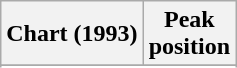<table class="wikitable sortable">
<tr>
<th align="left">Chart (1993)</th>
<th align="center">Peak<br>position</th>
</tr>
<tr>
</tr>
<tr>
</tr>
<tr>
</tr>
</table>
